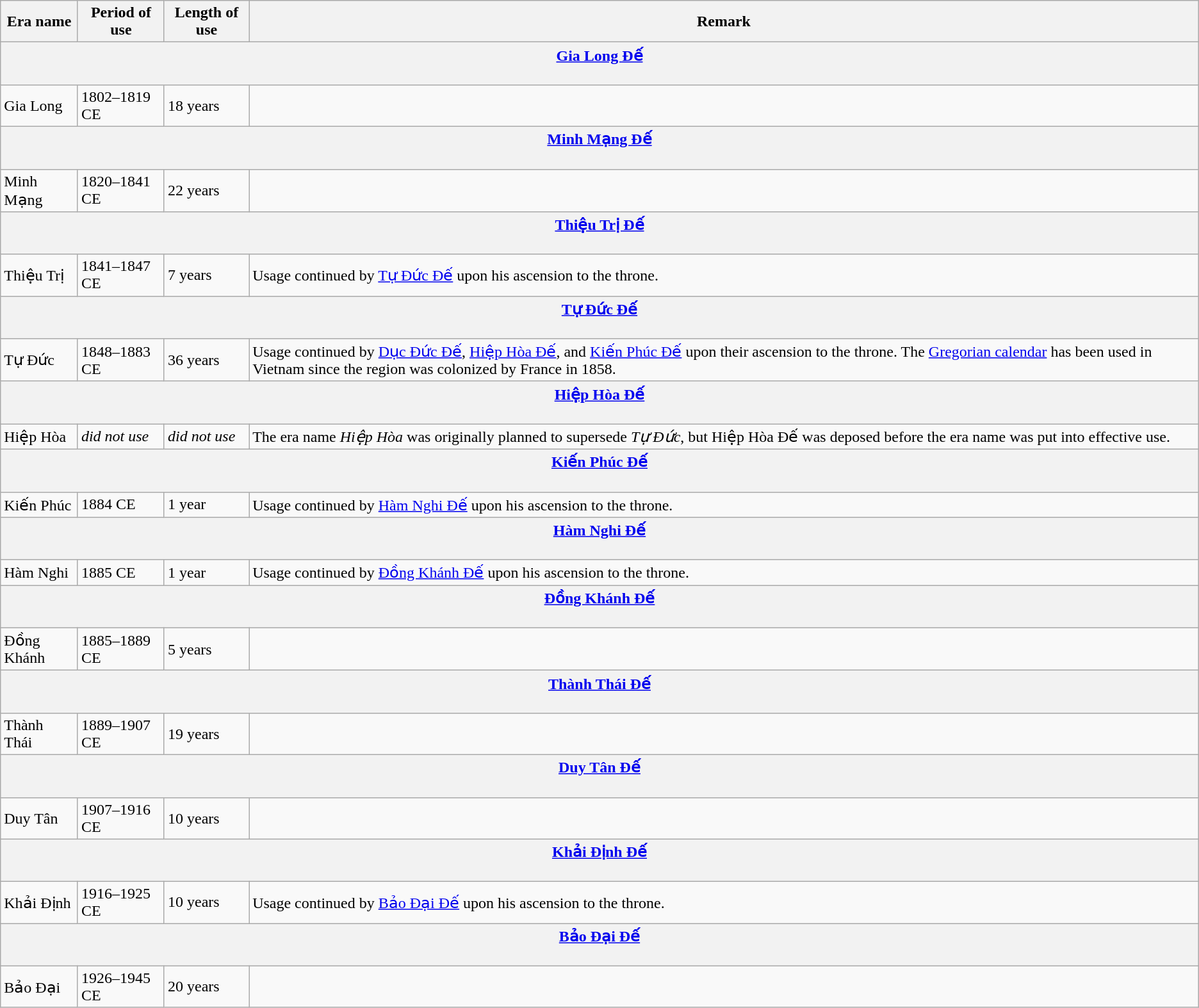<table class="wikitable">
<tr>
<th>Era name</th>
<th>Period of use</th>
<th>Length of use</th>
<th>Remark</th>
</tr>
<tr>
<th colspan="4"><a href='#'>Gia Long Đế</a><br><br></th>
</tr>
<tr>
<td>Gia Long<br></td>
<td>1802–1819 CE</td>
<td>18 years</td>
<td></td>
</tr>
<tr>
<th colspan="4"><a href='#'>Minh Mạng Đế</a><br><br></th>
</tr>
<tr>
<td>Minh Mạng<br></td>
<td>1820–1841 CE</td>
<td>22 years</td>
<td></td>
</tr>
<tr>
<th colspan="4"><a href='#'>Thiệu Trị Đế</a><br><br></th>
</tr>
<tr>
<td>Thiệu Trị<br></td>
<td>1841–1847 CE</td>
<td>7 years</td>
<td>Usage continued by <a href='#'>Tự Đức Đế</a> upon his ascension to the throne.</td>
</tr>
<tr>
<th colspan="4"><a href='#'>Tự Đức Đế</a><br><br></th>
</tr>
<tr>
<td>Tự Đức<br></td>
<td>1848–1883 CE</td>
<td>36 years</td>
<td>Usage continued by <a href='#'>Dục Đức Đế</a>, <a href='#'>Hiệp Hòa Đế</a>, and <a href='#'>Kiến Phúc Đế</a> upon their ascension to the throne. The <a href='#'>Gregorian calendar</a> has been used in Vietnam since the region was colonized by France in 1858.</td>
</tr>
<tr>
<th colspan="4"><a href='#'>Hiệp Hòa Đế</a><br><br></th>
</tr>
<tr>
<td>Hiệp Hòa<br></td>
<td><em>did not use</em></td>
<td><em>did not use</em></td>
<td>The era name <em>Hiệp Hòa</em> was originally planned to supersede <em>Tự Đức</em>, but Hiệp Hòa Đế was deposed before the era name was put into effective use.</td>
</tr>
<tr>
<th colspan="4"><a href='#'>Kiến Phúc Đế</a><br><br></th>
</tr>
<tr>
<td>Kiến Phúc<br></td>
<td>1884 CE</td>
<td>1 year</td>
<td>Usage continued by <a href='#'>Hàm Nghi Đế</a> upon his ascension to the throne.</td>
</tr>
<tr>
<th colspan="4"><a href='#'>Hàm Nghi Đế</a><br><br></th>
</tr>
<tr>
<td>Hàm Nghi<br></td>
<td>1885 CE</td>
<td>1 year</td>
<td>Usage continued by <a href='#'>Đồng Khánh Đế</a> upon his ascension to the throne. </td>
</tr>
<tr>
<th colspan="4"><a href='#'>Đồng Khánh Đế</a><br><br></th>
</tr>
<tr>
<td>Đồng Khánh<br></td>
<td>1885–1889 CE</td>
<td>5 years</td>
<td></td>
</tr>
<tr>
<th colspan="4"><a href='#'>Thành Thái Đế</a><br><br></th>
</tr>
<tr>
<td>Thành Thái<br></td>
<td>1889–1907 CE</td>
<td>19 years</td>
<td></td>
</tr>
<tr>
<th colspan="4"><a href='#'>Duy Tân Đế</a><br><br></th>
</tr>
<tr>
<td>Duy Tân<br></td>
<td>1907–1916 CE</td>
<td>10 years</td>
<td></td>
</tr>
<tr>
<th colspan="4"><a href='#'>Khải Định Đế</a><br><br></th>
</tr>
<tr>
<td>Khải Định<br></td>
<td>1916–1925 CE</td>
<td>10 years</td>
<td>Usage continued by <a href='#'>Bảo Đại Đế</a> upon his ascension to the throne.</td>
</tr>
<tr>
<th colspan="4"><a href='#'>Bảo Đại Đế</a><br><br></th>
</tr>
<tr>
<td>Bảo Đại<br></td>
<td>1926–1945 CE</td>
<td>20 years</td>
<td></td>
</tr>
</table>
